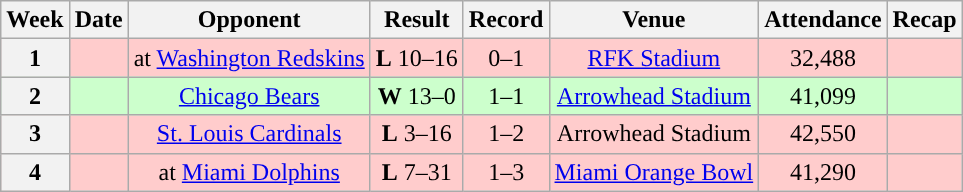<table class="wikitable" style="text-align:center">
<tr>
<th>Week</th>
<th>Date</th>
<th>Opponent</th>
<th>Result</th>
<th>Record</th>
<th>Venue</th>
<th>Attendance</th>
<th>Recap</th>
</tr>
<tr style="background:#fcc">
<th>1</th>
<td></td>
<td>at <a href='#'>Washington Redskins</a></td>
<td><strong>L</strong> 10–16</td>
<td>0–1</td>
<td><a href='#'>RFK Stadium</a></td>
<td>32,488</td>
<td></td>
</tr>
<tr style="background:#cfc">
<th>2</th>
<td></td>
<td><a href='#'>Chicago Bears</a></td>
<td><strong>W</strong> 13–0</td>
<td>1–1</td>
<td><a href='#'>Arrowhead Stadium</a></td>
<td>41,099</td>
<td></td>
</tr>
<tr style="background:#fcc">
<th>3</th>
<td></td>
<td><a href='#'>St. Louis Cardinals</a></td>
<td><strong>L</strong> 3–16</td>
<td>1–2</td>
<td>Arrowhead Stadium</td>
<td>42,550</td>
<td></td>
</tr>
<tr style="background:#fcc">
<th>4</th>
<td></td>
<td>at <a href='#'>Miami Dolphins</a></td>
<td><strong>L</strong> 7–31</td>
<td>1–3</td>
<td><a href='#'>Miami Orange Bowl</a></td>
<td>41,290</td>
<td></td>
</tr>
</table>
